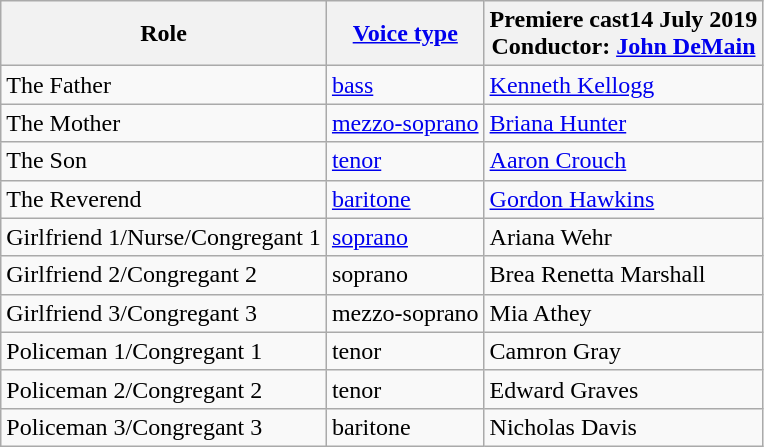<table class="wikitable">
<tr>
<th>Role</th>
<th><a href='#'>Voice type</a></th>
<th>Premiere cast14 July 2019<br>Conductor: <a href='#'>John DeMain</a></th>
</tr>
<tr>
<td>The Father</td>
<td><a href='#'>bass</a></td>
<td><a href='#'>Kenneth Kellogg</a></td>
</tr>
<tr>
<td>The Mother</td>
<td><a href='#'>mezzo-soprano</a></td>
<td><a href='#'>Briana Hunter</a></td>
</tr>
<tr>
<td>The Son</td>
<td><a href='#'>tenor</a></td>
<td><a href='#'>Aaron Crouch</a></td>
</tr>
<tr>
<td>The Reverend</td>
<td><a href='#'>baritone</a></td>
<td><a href='#'>Gordon Hawkins</a></td>
</tr>
<tr>
<td>Girlfriend 1/Nurse/Congregant 1</td>
<td><a href='#'>soprano</a></td>
<td>Ariana Wehr</td>
</tr>
<tr>
<td>Girlfriend 2/Congregant 2</td>
<td>soprano</td>
<td>Brea Renetta Marshall</td>
</tr>
<tr>
<td>Girlfriend 3/Congregant 3</td>
<td>mezzo-soprano</td>
<td>Mia Athey</td>
</tr>
<tr>
<td>Policeman 1/Congregant 1</td>
<td>tenor</td>
<td>Camron Gray</td>
</tr>
<tr>
<td>Policeman 2/Congregant 2</td>
<td>tenor</td>
<td>Edward Graves</td>
</tr>
<tr>
<td>Policeman 3/Congregant 3</td>
<td>baritone</td>
<td>Nicholas Davis</td>
</tr>
</table>
